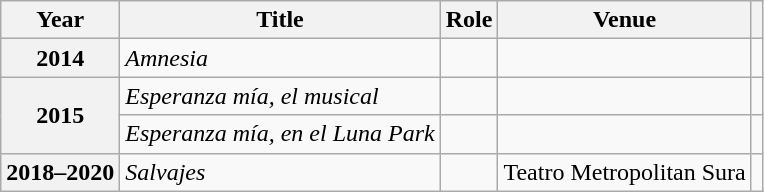<table class="wikitable plainrowheaders sortable">
<tr>
<th scope="col">Year</th>
<th scope="col">Title</th>
<th scope="col" class="unsortable">Role</th>
<th scope="col" class="unsortable">Venue</th>
<th scope="col" class="unsortable"></th>
</tr>
<tr>
<th scope="row">2014</th>
<td><em>Amnesia</em></td>
<td></td>
<td></td>
<td></td>
</tr>
<tr>
<th scope="row" rowspan="2">2015</th>
<td><em>Esperanza mía, el musical</em></td>
<td></td>
<td></td>
<td></td>
</tr>
<tr>
<td><em>Esperanza mía, en el Luna Park</em></td>
<td></td>
<td></td>
<td></td>
</tr>
<tr>
<th scope="row">2018–2020</th>
<td><em>Salvajes</em></td>
<td></td>
<td>Teatro Metropolitan Sura</td>
<td></td>
</tr>
</table>
